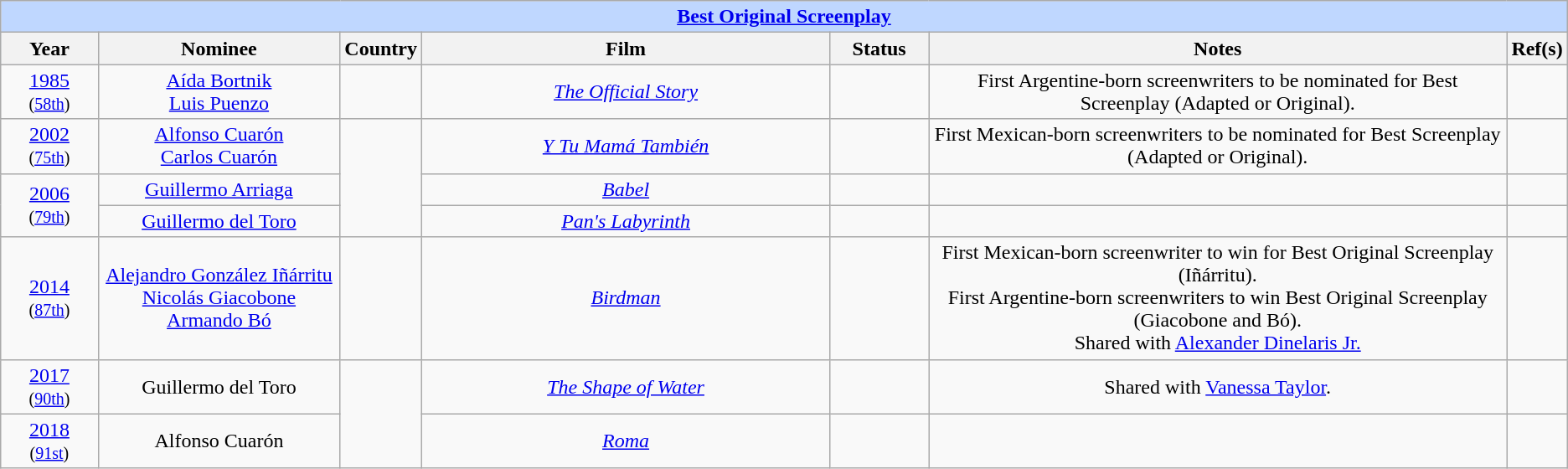<table class="wikitable" style="text-align: center">
<tr style="background:#bfd7ff;">
<td colspan="7" style="text-align:center;"><strong><a href='#'>Best Original Screenplay</a></strong></td>
</tr>
<tr style="background:#ebf5ff;">
<th style="width:75px;">Year</th>
<th style="width:200px;">Nominee</th>
<th style="width:50px;">Country</th>
<th style="width:350px;">Film</th>
<th style="width:75px;">Status</th>
<th style="width:500px;">Notes</th>
<th width="3">Ref(s)</th>
</tr>
<tr>
<td style="text-align: center"><a href='#'>1985</a><br><small>(<a href='#'>58th</a>)</small></td>
<td><a href='#'>Aída Bortnik</a><br><a href='#'>Luis Puenzo</a></td>
<td></td>
<td><em><a href='#'>The Official Story</a></em></td>
<td></td>
<td>First Argentine-born screenwriters to be nominated for Best Screenplay (Adapted or Original).</td>
<td style="text-align: center"></td>
</tr>
<tr>
<td style="text-align: center"><a href='#'>2002</a><br><small>(<a href='#'>75th</a>)</small></td>
<td><a href='#'>Alfonso Cuarón</a><br><a href='#'>Carlos Cuarón</a></td>
<td rowspan="3"></td>
<td><em><a href='#'>Y Tu Mamá También</a></em></td>
<td></td>
<td>First Mexican-born screenwriters to be nominated for Best Screenplay (Adapted or Original).</td>
<td style="text-align: center"></td>
</tr>
<tr>
<td rowspan="2"><a href='#'>2006</a><br><small>(<a href='#'>79th</a>)</small></td>
<td><a href='#'>Guillermo Arriaga</a></td>
<td><em><a href='#'>Babel</a></em></td>
<td></td>
<td></td>
<td style="text-align: center"></td>
</tr>
<tr>
<td><a href='#'>Guillermo del Toro</a></td>
<td><em><a href='#'>Pan's Labyrinth</a></em></td>
<td></td>
<td></td>
<td style="text-align: center"></td>
</tr>
<tr>
<td style="text-align: center"><a href='#'>2014</a><br><small>(<a href='#'>87th</a>)</small></td>
<td><a href='#'>Alejandro González Iñárritu</a><br><a href='#'>Nicolás Giacobone</a><br><a href='#'>Armando Bó</a></td>
<td></td>
<td><em><a href='#'>Birdman</a></em></td>
<td></td>
<td>First Mexican-born screenwriter to win for Best Original Screenplay (Iñárritu).<br>First Argentine-born screenwriters to win Best Original Screenplay (Giacobone and Bó).<br>Shared with <a href='#'>Alexander Dinelaris Jr.</a></td>
<td style="text-align: center"></td>
</tr>
<tr>
<td style="text-align: center"><a href='#'>2017</a><br><small>(<a href='#'>90th</a>)</small></td>
<td>Guillermo del Toro</td>
<td rowspan="2"></td>
<td><em><a href='#'>The Shape of Water</a></em></td>
<td></td>
<td>Shared with <a href='#'>Vanessa Taylor</a>.</td>
<td style="text-align: center"></td>
</tr>
<tr>
<td style="text-align: center"><a href='#'>2018</a><br><small>(<a href='#'>91st</a>)</small></td>
<td>Alfonso Cuarón</td>
<td><em><a href='#'>Roma</a></em></td>
<td></td>
<td></td>
<td style="text-align: center"></td>
</tr>
</table>
